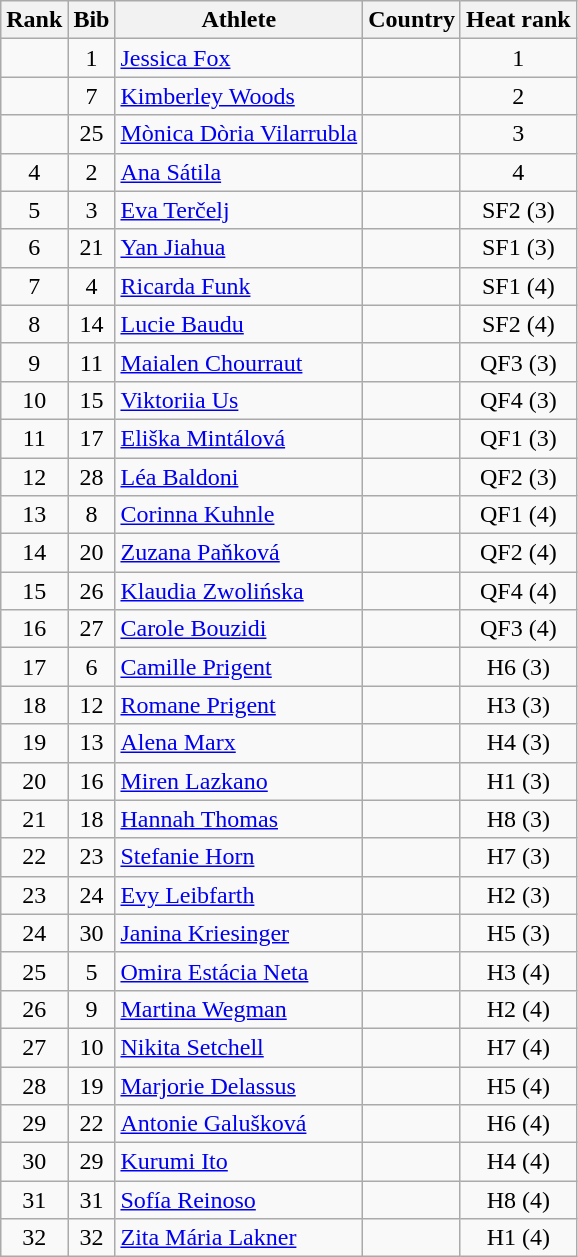<table class="wikitable" style="text-align:center">
<tr>
<th>Rank</th>
<th>Bib</th>
<th>Athlete</th>
<th>Country</th>
<th>Heat rank</th>
</tr>
<tr>
<td></td>
<td>1</td>
<td align=left><a href='#'>Jessica Fox</a></td>
<td align=left></td>
<td>1</td>
</tr>
<tr>
<td></td>
<td>7</td>
<td align=left><a href='#'>Kimberley Woods</a></td>
<td align=left></td>
<td>2</td>
</tr>
<tr>
<td></td>
<td>25</td>
<td align=left><a href='#'>Mònica Dòria Vilarrubla</a></td>
<td align=left></td>
<td>3</td>
</tr>
<tr>
<td>4</td>
<td>2</td>
<td align=left><a href='#'>Ana Sátila</a></td>
<td align=left></td>
<td>4</td>
</tr>
<tr>
<td>5</td>
<td>3</td>
<td align=left><a href='#'>Eva Terčelj</a></td>
<td align=left></td>
<td>SF2 (3)</td>
</tr>
<tr>
<td>6</td>
<td>21</td>
<td align=left><a href='#'>Yan Jiahua</a></td>
<td align=left></td>
<td>SF1 (3)</td>
</tr>
<tr>
<td>7</td>
<td>4</td>
<td align=left><a href='#'>Ricarda Funk</a></td>
<td align=left></td>
<td>SF1 (4)</td>
</tr>
<tr>
<td>8</td>
<td>14</td>
<td align=left><a href='#'>Lucie Baudu</a></td>
<td align=left></td>
<td>SF2 (4)</td>
</tr>
<tr>
<td>9</td>
<td>11</td>
<td align=left><a href='#'>Maialen Chourraut</a></td>
<td align=left></td>
<td>QF3 (3)</td>
</tr>
<tr>
<td>10</td>
<td>15</td>
<td align=left><a href='#'>Viktoriia Us</a></td>
<td align=left></td>
<td>QF4 (3)</td>
</tr>
<tr>
<td>11</td>
<td>17</td>
<td align=left><a href='#'>Eliška Mintálová</a></td>
<td align=left></td>
<td>QF1 (3)</td>
</tr>
<tr>
<td>12</td>
<td>28</td>
<td align=left><a href='#'>Léa Baldoni</a></td>
<td align=left></td>
<td>QF2 (3)</td>
</tr>
<tr>
<td>13</td>
<td>8</td>
<td align=left><a href='#'>Corinna Kuhnle</a></td>
<td align=left></td>
<td>QF1 (4)</td>
</tr>
<tr>
<td>14</td>
<td>20</td>
<td align=left><a href='#'>Zuzana Paňková</a></td>
<td align=left></td>
<td>QF2 (4)</td>
</tr>
<tr>
<td>15</td>
<td>26</td>
<td align=left><a href='#'>Klaudia Zwolińska</a></td>
<td align=left></td>
<td>QF4 (4)</td>
</tr>
<tr>
<td>16</td>
<td>27</td>
<td align=left><a href='#'>Carole Bouzidi</a></td>
<td align=left></td>
<td>QF3 (4)</td>
</tr>
<tr>
<td>17</td>
<td>6</td>
<td align=left><a href='#'>Camille Prigent</a></td>
<td align=left></td>
<td>H6 (3)</td>
</tr>
<tr>
<td>18</td>
<td>12</td>
<td align=left><a href='#'>Romane Prigent</a></td>
<td align=left></td>
<td>H3 (3)</td>
</tr>
<tr>
<td>19</td>
<td>13</td>
<td align=left><a href='#'>Alena Marx</a></td>
<td align=left></td>
<td>H4 (3)</td>
</tr>
<tr>
<td>20</td>
<td>16</td>
<td align=left><a href='#'>Miren Lazkano</a></td>
<td align=left></td>
<td>H1 (3)</td>
</tr>
<tr>
<td>21</td>
<td>18</td>
<td align=left><a href='#'>Hannah Thomas</a></td>
<td align=left></td>
<td>H8 (3)</td>
</tr>
<tr>
<td>22</td>
<td>23</td>
<td align=left><a href='#'>Stefanie Horn</a></td>
<td align=left></td>
<td>H7 (3)</td>
</tr>
<tr>
<td>23</td>
<td>24</td>
<td align=left><a href='#'>Evy Leibfarth</a></td>
<td align=left></td>
<td>H2 (3)</td>
</tr>
<tr>
<td>24</td>
<td>30</td>
<td align=left><a href='#'>Janina Kriesinger</a></td>
<td align=left></td>
<td>H5 (3)</td>
</tr>
<tr>
<td>25</td>
<td>5</td>
<td align=left><a href='#'>Omira Estácia Neta</a></td>
<td align=left></td>
<td>H3 (4)</td>
</tr>
<tr>
<td>26</td>
<td>9</td>
<td align=left><a href='#'>Martina Wegman</a></td>
<td align=left></td>
<td>H2 (4)</td>
</tr>
<tr>
<td>27</td>
<td>10</td>
<td align=left><a href='#'>Nikita Setchell</a></td>
<td align=left></td>
<td>H7 (4)</td>
</tr>
<tr>
<td>28</td>
<td>19</td>
<td align=left><a href='#'>Marjorie Delassus</a></td>
<td align=left></td>
<td>H5 (4)</td>
</tr>
<tr>
<td>29</td>
<td>22</td>
<td align=left><a href='#'>Antonie Galušková</a></td>
<td align=left></td>
<td>H6 (4)</td>
</tr>
<tr>
<td>30</td>
<td>29</td>
<td align=left><a href='#'>Kurumi Ito</a></td>
<td align=left></td>
<td>H4 (4)</td>
</tr>
<tr>
<td>31</td>
<td>31</td>
<td align=left><a href='#'>Sofía Reinoso</a></td>
<td align=left></td>
<td>H8 (4)</td>
</tr>
<tr>
<td>32</td>
<td>32</td>
<td align=left><a href='#'>Zita Mária Lakner</a></td>
<td align=left></td>
<td>H1 (4)</td>
</tr>
</table>
